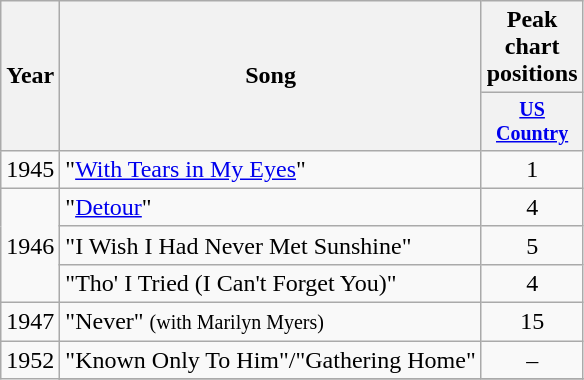<table class="wikitable" style="text-align:center;">
<tr>
<th rowspan="2">Year</th>
<th rowspan="2">Song</th>
<th colspan="4">Peak chart positions</th>
</tr>
<tr style="font-size:smaller;">
<th width="40"><a href='#'>US Country</a></th>
</tr>
<tr>
<td>1945</td>
<td align=left>"<a href='#'>With Tears in My Eyes</a>"</td>
<td>1</td>
</tr>
<tr>
<td rowspan=3>1946</td>
<td align=left>"<a href='#'>Detour</a>"</td>
<td>4</td>
</tr>
<tr>
<td align=left>"I Wish I Had Never Met Sunshine"</td>
<td>5</td>
</tr>
<tr>
<td align=left>"Tho' I Tried (I Can't Forget You)"</td>
<td>4</td>
</tr>
<tr>
<td>1947</td>
<td align=left>"Never" <small>(with Marilyn Myers)</small></td>
<td>15</td>
</tr>
<tr>
<td rowspan=3>1952</td>
<td align=left>"Known Only To Him"/"Gathering Home"</td>
<td>–</td>
</tr>
<tr>
</tr>
<tr>
</tr>
</table>
